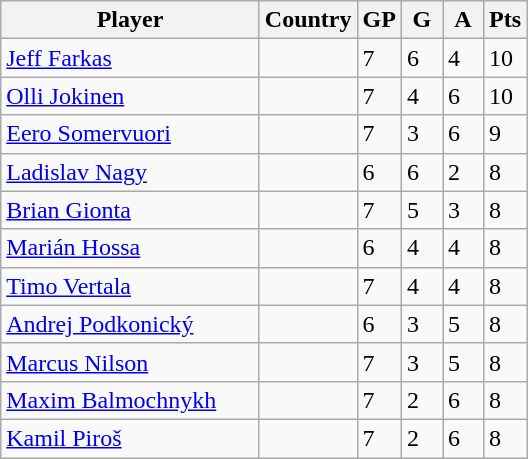<table class="wikitable">
<tr>
<th width=165>Player</th>
<th>Country</th>
<th width=20>GP</th>
<th width=20>G</th>
<th width=20>A</th>
<th width=20>Pts</th>
</tr>
<tr>
<td><a href='#'>Jeff Farkas</a></td>
<td></td>
<td>7</td>
<td>6</td>
<td>4</td>
<td>10</td>
</tr>
<tr>
<td><a href='#'>Olli Jokinen</a></td>
<td></td>
<td>7</td>
<td>4</td>
<td>6</td>
<td>10</td>
</tr>
<tr>
<td><a href='#'>Eero Somervuori</a></td>
<td></td>
<td>7</td>
<td>3</td>
<td>6</td>
<td>9</td>
</tr>
<tr>
<td><a href='#'>Ladislav Nagy</a></td>
<td></td>
<td>6</td>
<td>6</td>
<td>2</td>
<td>8</td>
</tr>
<tr>
<td><a href='#'>Brian Gionta</a></td>
<td></td>
<td>7</td>
<td>5</td>
<td>3</td>
<td>8</td>
</tr>
<tr>
<td><a href='#'>Marián Hossa</a></td>
<td></td>
<td>6</td>
<td>4</td>
<td>4</td>
<td>8</td>
</tr>
<tr>
<td><a href='#'>Timo Vertala</a></td>
<td></td>
<td>7</td>
<td>4</td>
<td>4</td>
<td>8</td>
</tr>
<tr>
<td><a href='#'>Andrej Podkonický</a></td>
<td></td>
<td>6</td>
<td>3</td>
<td>5</td>
<td>8</td>
</tr>
<tr>
<td><a href='#'>Marcus Nilson</a></td>
<td></td>
<td>7</td>
<td>3</td>
<td>5</td>
<td>8</td>
</tr>
<tr>
<td><a href='#'>Maxim Balmochnykh</a></td>
<td></td>
<td>7</td>
<td>2</td>
<td>6</td>
<td>8</td>
</tr>
<tr>
<td><a href='#'>Kamil Piroš</a></td>
<td></td>
<td>7</td>
<td>2</td>
<td>6</td>
<td>8</td>
</tr>
</table>
